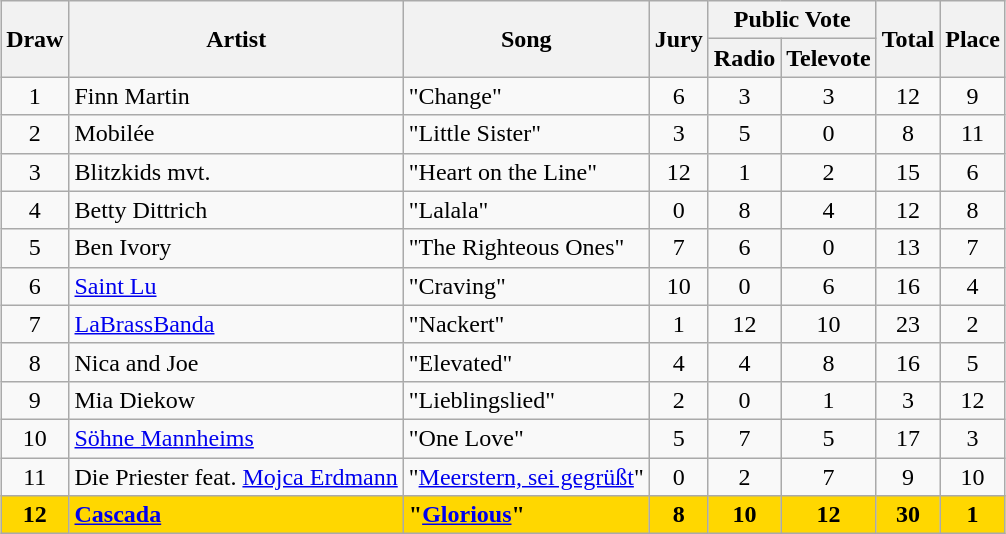<table class="sortable wikitable" style="margin: 1em auto 1em auto; text-align:center;">
<tr>
<th rowspan="2">Draw</th>
<th rowspan="2">Artist</th>
<th rowspan="2">Song</th>
<th rowspan="2">Jury</th>
<th colspan="2">Public Vote</th>
<th rowspan="2">Total</th>
<th rowspan="2">Place</th>
</tr>
<tr>
<th>Radio</th>
<th>Televote</th>
</tr>
<tr>
<td>1</td>
<td align="left">Finn Martin</td>
<td align="left">"Change"</td>
<td>6</td>
<td>3</td>
<td>3</td>
<td>12</td>
<td>9</td>
</tr>
<tr>
<td>2</td>
<td align="left">Mobilée</td>
<td align="left">"Little Sister"</td>
<td>3</td>
<td>5</td>
<td>0</td>
<td>8</td>
<td>11</td>
</tr>
<tr>
<td>3</td>
<td align="left">Blitzkids mvt.</td>
<td align="left">"Heart on the Line"</td>
<td>12</td>
<td>1</td>
<td>2</td>
<td>15</td>
<td>6</td>
</tr>
<tr>
<td>4</td>
<td align="left">Betty Dittrich</td>
<td align="left">"Lalala"</td>
<td>0</td>
<td>8</td>
<td>4</td>
<td>12</td>
<td>8</td>
</tr>
<tr>
<td>5</td>
<td align="left">Ben Ivory</td>
<td align="left">"The Righteous Ones"</td>
<td>7</td>
<td>6</td>
<td>0</td>
<td>13</td>
<td>7</td>
</tr>
<tr>
<td>6</td>
<td align="left"><a href='#'>Saint Lu</a></td>
<td align="left">"Craving"</td>
<td>10</td>
<td>0</td>
<td>6</td>
<td>16</td>
<td>4</td>
</tr>
<tr>
<td>7</td>
<td align="left"><a href='#'>LaBrassBanda</a></td>
<td align="left">"Nackert"</td>
<td>1</td>
<td>12</td>
<td>10</td>
<td>23</td>
<td>2</td>
</tr>
<tr>
<td>8</td>
<td align="left">Nica and Joe</td>
<td align="left">"Elevated"</td>
<td>4</td>
<td>4</td>
<td>8</td>
<td>16</td>
<td>5</td>
</tr>
<tr>
<td>9</td>
<td align="left">Mia Diekow</td>
<td align="left">"Lieblingslied"</td>
<td>2</td>
<td>0</td>
<td>1</td>
<td>3</td>
<td>12</td>
</tr>
<tr>
<td>10</td>
<td align="left"><a href='#'>Söhne Mannheims</a></td>
<td align="left">"One Love"</td>
<td>5</td>
<td>7</td>
<td>5</td>
<td>17</td>
<td>3</td>
</tr>
<tr>
<td>11</td>
<td align="left">Die Priester feat. <a href='#'>Mojca Erdmann</a></td>
<td align="left">"<a href='#'>Meerstern, sei gegrüßt</a>"</td>
<td>0</td>
<td>2</td>
<td>7</td>
<td>9</td>
<td>10</td>
</tr>
<tr style="font-weight:bold; background:gold;">
<td>12</td>
<td align="left"><a href='#'>Cascada</a></td>
<td align="left">"<a href='#'>Glorious</a>"</td>
<td>8</td>
<td>10</td>
<td>12</td>
<td>30</td>
<td>1</td>
</tr>
</table>
